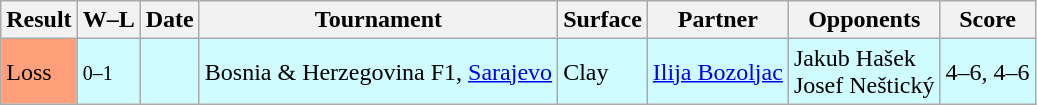<table class="sortable wikitable">
<tr>
<th>Result</th>
<th class="unsortable">W–L</th>
<th>Date</th>
<th>Tournament</th>
<th>Surface</th>
<th>Partner</th>
<th>Opponents</th>
<th class="unsortable">Score</th>
</tr>
<tr style="background:#cffcff;">
<td style="background:#ffa07a;">Loss</td>
<td><small>0–1</small></td>
<td></td>
<td>Bosnia & Herzegovina F1, <a href='#'>Sarajevo</a></td>
<td>Clay</td>
<td> <a href='#'>Ilija Bozoljac</a></td>
<td> Jakub Hašek <br>  Josef Neštický</td>
<td>4–6, 4–6</td>
</tr>
</table>
